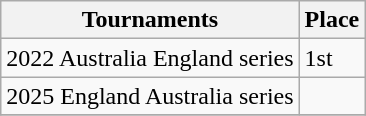<table class="wikitable collapsible">
<tr>
<th>Tournaments</th>
<th>Place</th>
</tr>
<tr>
<td>2022 Australia England series</td>
<td>1st</td>
</tr>
<tr>
<td>2025 England Australia series</td>
<td></td>
</tr>
<tr>
</tr>
</table>
